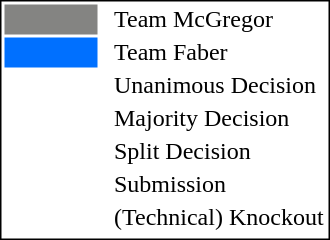<table style="border:1px solid black;" align=left>
<tr>
<td style="background:#848482; width:40px;"></td>
<td> </td>
<td>Team McGregor</td>
</tr>
<tr>
<td style="background:#0070FF; width:40px;"></td>
<td> </td>
<td>Team Faber</td>
</tr>
<tr>
<td style="width:60px;"></td>
<td> </td>
<td>Unanimous Decision</td>
</tr>
<tr>
<td style="width:60px;"></td>
<td> </td>
<td>Majority Decision</td>
</tr>
<tr>
<td style="width:60px;"></td>
<td> </td>
<td>Split Decision</td>
</tr>
<tr>
<td style="width:60px;"></td>
<td> </td>
<td>Submission</td>
</tr>
<tr>
<td style="width:60px;"></td>
<td> </td>
<td>(Technical) Knockout</td>
</tr>
<tr>
</tr>
</table>
